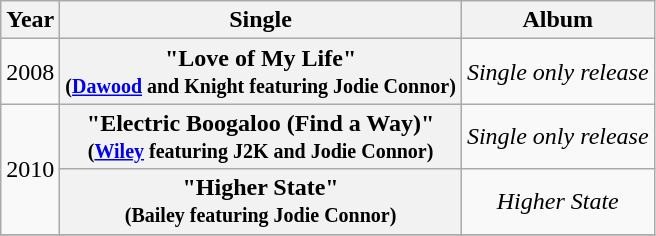<table class="wikitable plainrowheaders" style="text-align:center;">
<tr>
<th scope="col">Year</th>
<th scope="col">Single</th>
<th scope="col">Album</th>
</tr>
<tr>
<td>2008</td>
<th scope="row">"Love of My Life"<br><small>(<a href='#'>Dawood</a> and Knight featuring Jodie Connor)</small></th>
<td><em>Single only release</em></td>
</tr>
<tr>
<td rowspan="2">2010</td>
<th scope="row">"Electric Boogaloo (Find a Way)"<br><small>(<a href='#'>Wiley</a> featuring J2K and Jodie Connor)</small></th>
<td><em>Single only release</em></td>
</tr>
<tr>
<th scope="row">"Higher State"<br><small>(Bailey featuring Jodie Connor)</small></th>
<td><em>Higher State</em></td>
</tr>
<tr>
</tr>
</table>
